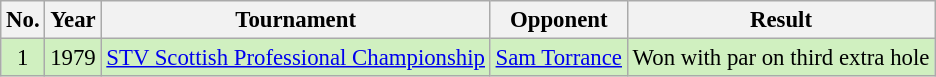<table class="wikitable" style="font-size:95%;">
<tr>
<th>No.</th>
<th>Year</th>
<th>Tournament</th>
<th>Opponent</th>
<th>Result</th>
</tr>
<tr style="background:#D0F0C0;">
<td align=center>1</td>
<td>1979</td>
<td><a href='#'>STV Scottish Professional Championship</a></td>
<td> <a href='#'>Sam Torrance</a></td>
<td>Won with par on third extra hole</td>
</tr>
</table>
